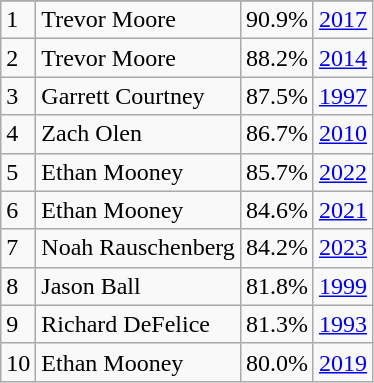<table class="wikitable">
<tr>
</tr>
<tr>
<td>1</td>
<td>Trevor Moore</td>
<td><abbr>90.9%</abbr></td>
<td><a href='#'>2017</a></td>
</tr>
<tr>
<td>2</td>
<td>Trevor Moore</td>
<td><abbr>88.2%</abbr></td>
<td><a href='#'>2014</a></td>
</tr>
<tr>
<td>3</td>
<td>Garrett Courtney</td>
<td><abbr>87.5%</abbr></td>
<td><a href='#'>1997</a></td>
</tr>
<tr>
<td>4</td>
<td>Zach Olen</td>
<td><abbr>86.7%</abbr></td>
<td><a href='#'>2010</a></td>
</tr>
<tr>
<td>5</td>
<td>Ethan Mooney</td>
<td><abbr>85.7%</abbr></td>
<td><a href='#'>2022</a></td>
</tr>
<tr>
<td>6</td>
<td>Ethan Mooney</td>
<td><abbr>84.6%</abbr></td>
<td><a href='#'>2021</a></td>
</tr>
<tr>
<td>7</td>
<td>Noah Rauschenberg</td>
<td><abbr>84.2%</abbr></td>
<td><a href='#'>2023</a></td>
</tr>
<tr>
<td>8</td>
<td>Jason Ball</td>
<td><abbr>81.8%</abbr></td>
<td><a href='#'>1999</a></td>
</tr>
<tr>
<td>9</td>
<td>Richard DeFelice</td>
<td><abbr>81.3%</abbr></td>
<td><a href='#'>1993</a></td>
</tr>
<tr>
<td>10</td>
<td>Ethan Mooney</td>
<td><abbr>80.0%</abbr></td>
<td><a href='#'>2019</a></td>
</tr>
</table>
